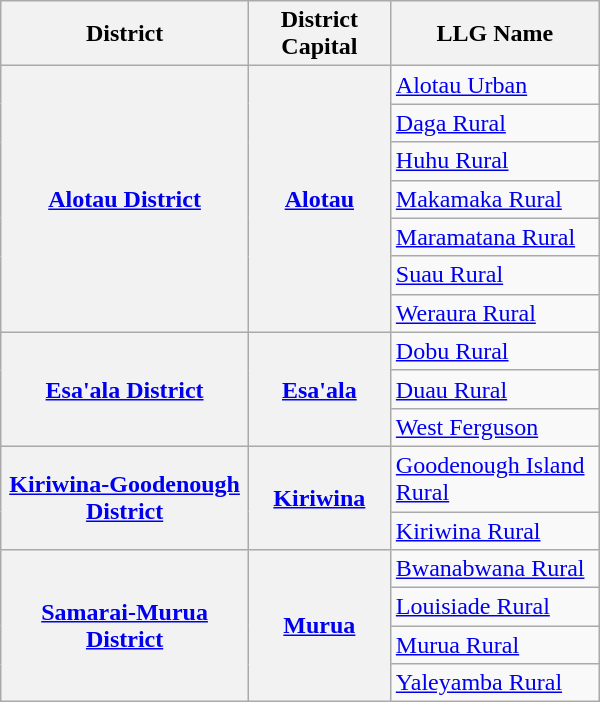<table class="wikitable" style="text-align: left;" width="400">
<tr>
<th>District</th>
<th>District Capital</th>
<th>LLG Name</th>
</tr>
<tr>
<th rowspan="7"><a href='#'>Alotau District</a></th>
<th rowspan="7"><a href='#'>Alotau</a></th>
<td><a href='#'>Alotau Urban</a></td>
</tr>
<tr>
<td><a href='#'>Daga Rural</a></td>
</tr>
<tr>
<td><a href='#'>Huhu Rural</a></td>
</tr>
<tr>
<td><a href='#'>Makamaka Rural</a></td>
</tr>
<tr>
<td><a href='#'>Maramatana Rural</a></td>
</tr>
<tr>
<td><a href='#'>Suau Rural</a></td>
</tr>
<tr>
<td><a href='#'>Weraura Rural</a></td>
</tr>
<tr>
<th rowspan="3"><a href='#'>Esa'ala District</a></th>
<th rowspan="3"><a href='#'>Esa'ala</a></th>
<td><a href='#'>Dobu Rural</a></td>
</tr>
<tr>
<td><a href='#'>Duau Rural</a></td>
</tr>
<tr>
<td><a href='#'>West Ferguson</a></td>
</tr>
<tr>
<th rowspan="2"><a href='#'>Kiriwina-Goodenough District</a></th>
<th rowspan="2"><a href='#'>Kiriwina</a></th>
<td><a href='#'>Goodenough Island Rural</a></td>
</tr>
<tr>
<td><a href='#'>Kiriwina Rural</a></td>
</tr>
<tr>
<th rowspan="4"><a href='#'>Samarai-Murua District</a></th>
<th rowspan="4"><a href='#'>Murua</a></th>
<td><a href='#'>Bwanabwana Rural</a></td>
</tr>
<tr>
<td><a href='#'>Louisiade Rural</a></td>
</tr>
<tr>
<td><a href='#'>Murua Rural</a></td>
</tr>
<tr>
<td><a href='#'>Yaleyamba Rural</a></td>
</tr>
</table>
